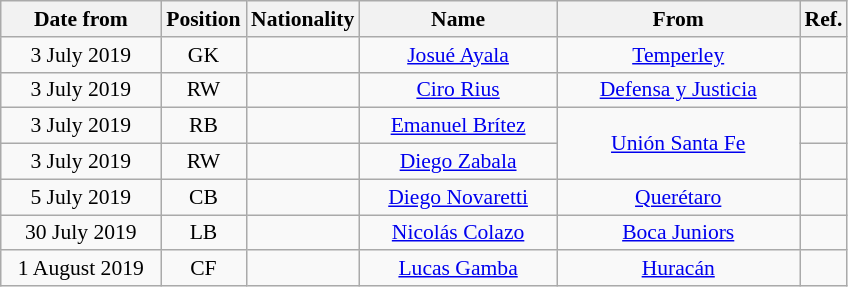<table class="wikitable" style="text-align:center; font-size:90%; ">
<tr>
<th style="background:#; color:#; width:100px;">Date from</th>
<th style="background:#; color:#; width:50px;">Position</th>
<th style="background:#; color:#; width:50px;">Nationality</th>
<th style="background:#; color:#; width:125px;">Name</th>
<th style="background:#; color:#; width:155px;">From</th>
<th style="background:#; color:#; width:25px;">Ref.</th>
</tr>
<tr>
<td>3 July 2019</td>
<td>GK</td>
<td></td>
<td><a href='#'>Josué Ayala</a></td>
<td> <a href='#'>Temperley</a></td>
<td></td>
</tr>
<tr>
<td>3 July 2019</td>
<td>RW</td>
<td></td>
<td><a href='#'>Ciro Rius</a></td>
<td> <a href='#'>Defensa y Justicia</a></td>
<td></td>
</tr>
<tr>
<td>3 July 2019</td>
<td>RB</td>
<td></td>
<td><a href='#'>Emanuel Brítez</a></td>
<td rowspan="2"> <a href='#'>Unión Santa Fe</a></td>
<td></td>
</tr>
<tr>
<td>3 July 2019</td>
<td>RW</td>
<td></td>
<td><a href='#'>Diego Zabala</a></td>
<td></td>
</tr>
<tr>
<td>5 July 2019</td>
<td>CB</td>
<td></td>
<td><a href='#'>Diego Novaretti</a></td>
<td> <a href='#'>Querétaro</a></td>
<td></td>
</tr>
<tr>
<td>30 July 2019</td>
<td>LB</td>
<td></td>
<td><a href='#'>Nicolás Colazo</a></td>
<td> <a href='#'>Boca Juniors</a></td>
<td></td>
</tr>
<tr>
<td>1 August 2019</td>
<td>CF</td>
<td></td>
<td><a href='#'>Lucas Gamba</a></td>
<td> <a href='#'>Huracán</a></td>
<td></td>
</tr>
</table>
